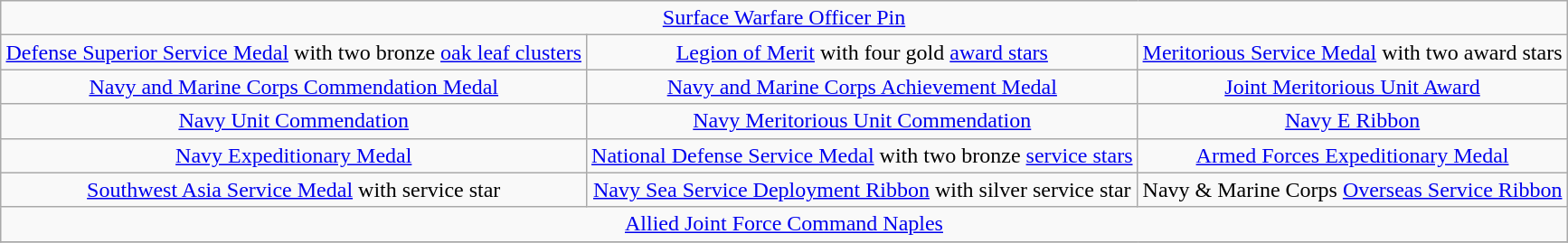<table class="wikitable" style="margin:1em auto; text-align:center;">
<tr>
<td colspan="3"><a href='#'>Surface Warfare Officer Pin</a></td>
</tr>
<tr>
<td><a href='#'>Defense Superior Service Medal</a> with two bronze <a href='#'>oak leaf clusters</a></td>
<td><a href='#'>Legion of Merit</a> with four gold <a href='#'>award stars</a></td>
<td><a href='#'>Meritorious Service Medal</a> with two award stars</td>
</tr>
<tr>
<td><a href='#'>Navy and Marine Corps Commendation Medal</a></td>
<td><a href='#'>Navy and Marine Corps Achievement Medal</a></td>
<td><a href='#'>Joint Meritorious Unit Award</a></td>
</tr>
<tr>
<td><a href='#'>Navy Unit Commendation</a></td>
<td><a href='#'>Navy Meritorious Unit Commendation</a></td>
<td><a href='#'>Navy E Ribbon</a></td>
</tr>
<tr>
<td><a href='#'>Navy Expeditionary Medal</a></td>
<td><a href='#'>National Defense Service Medal</a> with two bronze <a href='#'>service stars</a></td>
<td><a href='#'>Armed Forces Expeditionary Medal</a></td>
</tr>
<tr>
<td><a href='#'>Southwest Asia Service Medal</a> with service star</td>
<td><a href='#'>Navy Sea Service Deployment Ribbon</a> with silver service star</td>
<td>Navy & Marine Corps <a href='#'>Overseas Service Ribbon</a></td>
</tr>
<tr>
<td colspan="3"><a href='#'>Allied Joint Force Command Naples</a></td>
</tr>
<tr>
</tr>
</table>
